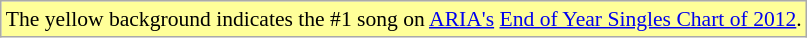<table class="wikitable" style="font-size:90%;">
<tr>
<td style="background-color:#FFFF99">The yellow background indicates the #1 song on <a href='#'>ARIA's</a> <a href='#'>End of Year Singles Chart of 2012</a>.</td>
</tr>
</table>
